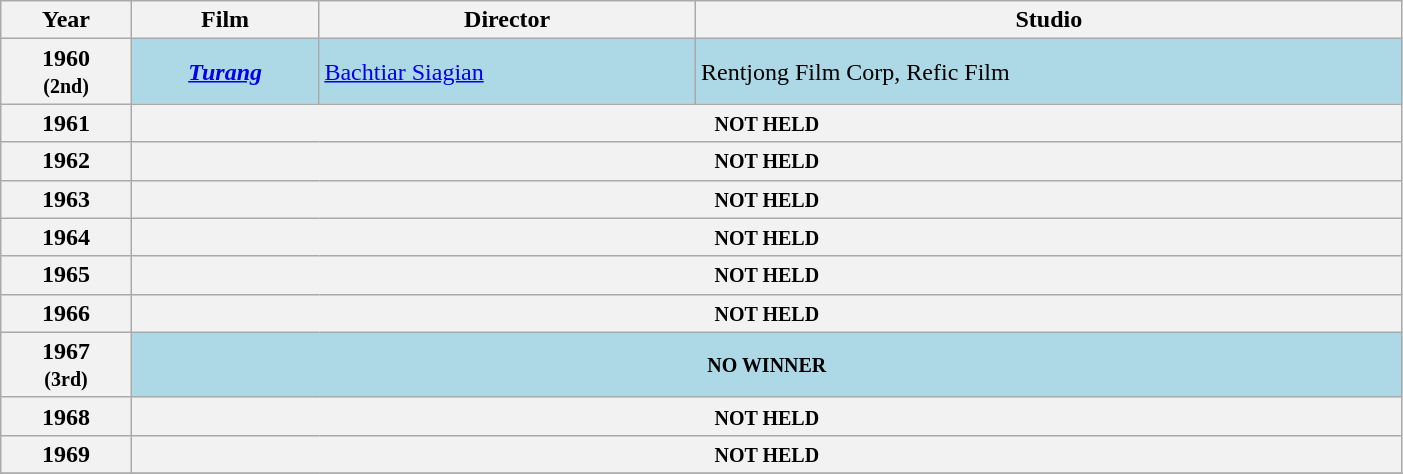<table class="wikitable plainrowheaders sortable" style="width: 74%;">
<tr>
<th scope="col">Year</th>
<th scope="col">Film</th>
<th scope="col">Director</th>
<th scope="col">Studio</th>
</tr>
<tr>
<th scope="row" style="text-align:center;"><strong>1960</strong><br><small>(2nd)</small></th>
<th scope="row" style="background:lightblue;"><strong><em><a href='#'>Turang</a></em></strong></th>
<td style="background:lightblue;"><a href='#'>Bachtiar Siagian</a></td>
<td style="background:lightblue;">Rentjong Film Corp, Refic Film</td>
</tr>
<tr>
<th scope="row" style="text-align:center;">1961</th>
<th colspan="3" scope="row"><small>NOT HELD</small></th>
</tr>
<tr>
<th scope="row" style="text-align:center;">1962</th>
<th colspan="3" scope="row"><small>NOT HELD</small></th>
</tr>
<tr>
<th scope="row" style="text-align:center;">1963</th>
<th colspan="3" scope="row"><small>NOT HELD</small></th>
</tr>
<tr>
<th scope="row" style="text-align:center;">1964</th>
<th colspan="3" scope="row"><small>NOT HELD</small></th>
</tr>
<tr>
<th scope="row" style="text-align:center;">1965</th>
<th colspan="3" scope="row"><small>NOT HELD</small></th>
</tr>
<tr>
<th scope="row" style="text-align:center;">1966</th>
<th colspan="3" scope="row"><small>NOT HELD</small></th>
</tr>
<tr>
<th scope="row" style="text-align:center;"><strong>1967</strong><br><small>(3rd)</small></th>
<th colspan="3" scope="row" style="background:lightblue;"><small><strong>NO WINNER</strong></small></th>
</tr>
<tr>
<th scope="row" style="text-align:center;">1968</th>
<th colspan="3" scope="row"><small>NOT HELD</small></th>
</tr>
<tr>
<th scope="row" style="text-align:center;">1969</th>
<th colspan="3" scope="row"><small>NOT HELD</small></th>
</tr>
<tr>
</tr>
</table>
